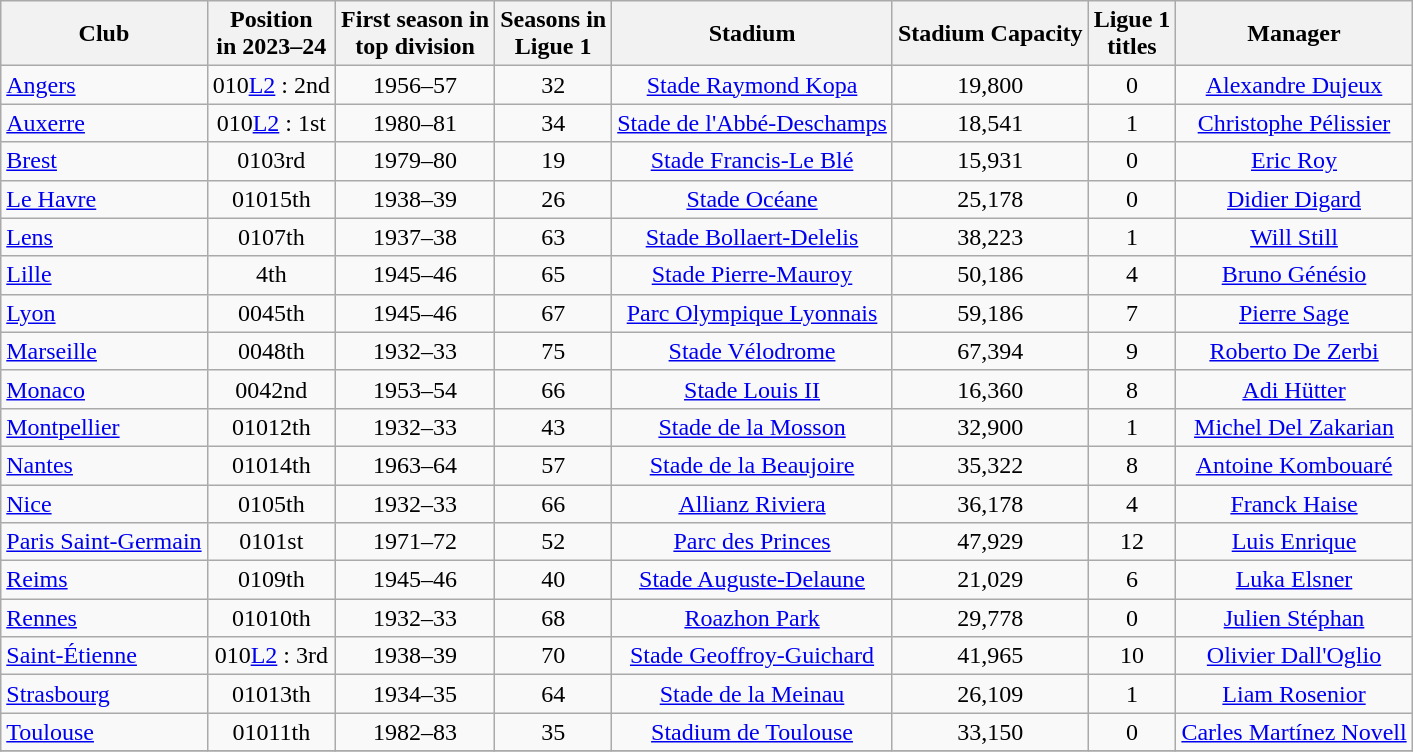<table class="wikitable sortable" style="text-align:center;">
<tr>
<th>Club<br></th>
<th>Position<br>in 2023–24</th>
<th>First season in<br>top division</th>
<th>Seasons in <br> Ligue 1</th>
<th>Stadium</th>
<th>Stadium Capacity</th>
<th>Ligue 1<br>titles</th>
<th>Manager</th>
</tr>
<tr>
<td style="text-align:left;"><a href='#'>Angers</a></td>
<td><span>010</span><a href='#'>L2</a> : 2nd</td>
<td>1956–57</td>
<td>32</td>
<td><a href='#'>Stade Raymond Kopa</a></td>
<td>19,800</td>
<td>0</td>
<td><a href='#'>Alexandre Dujeux</a></td>
</tr>
<tr>
<td style="text-align:left;"><a href='#'>Auxerre</a></td>
<td><span>010</span><a href='#'>L2</a> : 1st</td>
<td>1980–81</td>
<td>34</td>
<td><a href='#'>Stade de l'Abbé-Deschamps</a></td>
<td>18,541</td>
<td>1</td>
<td><a href='#'>Christophe Pélissier</a></td>
</tr>
<tr>
<td style="text-align:left;"><a href='#'>Brest</a></td>
<td><span>010</span>3rd</td>
<td>1979–80</td>
<td>19</td>
<td><a href='#'>Stade Francis-Le Blé</a></td>
<td>15,931</td>
<td>0</td>
<td><a href='#'>Eric Roy</a></td>
</tr>
<tr>
<td style="text-align:left;"><a href='#'>Le Havre</a></td>
<td><span>010</span>15th</td>
<td>1938–39</td>
<td>26</td>
<td><a href='#'>Stade Océane</a></td>
<td>25,178</td>
<td>0</td>
<td><a href='#'>Didier Digard</a></td>
</tr>
<tr>
<td style="text-align:left;"><a href='#'>Lens</a></td>
<td><span>010</span>7th</td>
<td>1937–38</td>
<td>63</td>
<td><a href='#'>Stade Bollaert-Delelis</a></td>
<td>38,223</td>
<td>1</td>
<td><a href='#'>Will Still</a></td>
</tr>
<tr>
<td style="text-align:left;"><a href='#'>Lille</a></td>
<td>4th</td>
<td>1945–46</td>
<td>65</td>
<td><a href='#'>Stade Pierre-Mauroy</a></td>
<td>50,186</td>
<td>4</td>
<td><a href='#'>Bruno Génésio</a></td>
</tr>
<tr>
<td style="text-align:left;"><a href='#'>Lyon</a></td>
<td><span>004</span>5th</td>
<td>1945–46</td>
<td>67</td>
<td><a href='#'>Parc Olympique Lyonnais</a></td>
<td>59,186</td>
<td>7</td>
<td><a href='#'>Pierre Sage</a></td>
</tr>
<tr>
<td style="text-align:left;"><a href='#'>Marseille</a></td>
<td><span>004</span>8th</td>
<td>1932–33</td>
<td>75</td>
<td><a href='#'>Stade Vélodrome</a></td>
<td>67,394</td>
<td>9</td>
<td><a href='#'>Roberto De Zerbi</a></td>
</tr>
<tr>
<td style="text-align:left;"><a href='#'>Monaco</a></td>
<td><span>004</span>2nd</td>
<td>1953–54</td>
<td>66</td>
<td><a href='#'>Stade Louis II</a></td>
<td>16,360</td>
<td>8</td>
<td><a href='#'>Adi Hütter</a></td>
</tr>
<tr>
<td style="text-align:left;"><a href='#'>Montpellier</a></td>
<td><span>010</span>12th</td>
<td>1932–33</td>
<td>43</td>
<td><a href='#'>Stade de la Mosson</a></td>
<td>32,900</td>
<td>1</td>
<td><a href='#'>Michel Del Zakarian</a></td>
</tr>
<tr>
<td style="text-align:left;"><a href='#'>Nantes</a></td>
<td><span>010</span>14th</td>
<td>1963–64</td>
<td>57</td>
<td><a href='#'>Stade de la Beaujoire</a></td>
<td>35,322</td>
<td>8</td>
<td><a href='#'>Antoine Kombouaré</a></td>
</tr>
<tr>
<td style="text-align:left;"><a href='#'>Nice</a></td>
<td><span>010</span>5th</td>
<td>1932–33</td>
<td>66</td>
<td><a href='#'>Allianz Riviera</a></td>
<td>36,178</td>
<td>4</td>
<td><a href='#'>Franck Haise</a></td>
</tr>
<tr>
<td style="text-align:left;"><a href='#'>Paris Saint-Germain</a></td>
<td><span>010</span>1st</td>
<td>1971–72</td>
<td>52</td>
<td><a href='#'>Parc des Princes</a></td>
<td>47,929</td>
<td>12</td>
<td><a href='#'>Luis Enrique</a></td>
</tr>
<tr>
<td style="text-align:left;"><a href='#'>Reims</a></td>
<td><span>010</span>9th</td>
<td>1945–46</td>
<td>40</td>
<td><a href='#'>Stade Auguste-Delaune</a></td>
<td>21,029</td>
<td>6</td>
<td><a href='#'>Luka Elsner</a></td>
</tr>
<tr>
<td style="text-align:left;"><a href='#'>Rennes</a></td>
<td><span>010</span>10th</td>
<td>1932–33</td>
<td>68</td>
<td><a href='#'>Roazhon Park</a></td>
<td>29,778</td>
<td>0</td>
<td><a href='#'>Julien Stéphan</a></td>
</tr>
<tr>
<td style="text-align:left;"><a href='#'>Saint-Étienne</a></td>
<td><span>010</span><a href='#'>L2</a> : 3rd</td>
<td>1938–39</td>
<td>70</td>
<td><a href='#'>Stade Geoffroy-Guichard</a></td>
<td>41,965</td>
<td>10</td>
<td><a href='#'>Olivier Dall'Oglio</a></td>
</tr>
<tr>
<td style="text-align:left;"><a href='#'>Strasbourg</a></td>
<td><span>010</span>13th</td>
<td>1934–35</td>
<td>64</td>
<td><a href='#'>Stade de la Meinau</a></td>
<td>26,109</td>
<td>1</td>
<td><a href='#'>Liam Rosenior</a></td>
</tr>
<tr>
<td style="text-align:left;"><a href='#'>Toulouse</a></td>
<td><span>010</span>11th</td>
<td>1982–83</td>
<td>35</td>
<td><a href='#'>Stadium de Toulouse</a></td>
<td>33,150</td>
<td>0</td>
<td><a href='#'>Carles Martínez Novell</a></td>
</tr>
<tr>
</tr>
</table>
